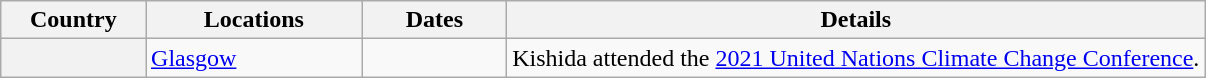<table class="wikitable sortable" border="1" style="margin: 1em auto 1em auto">
<tr>
<th scope="col" style="width: 12%;">Country</th>
<th scope="col" style="width: 18%;">Locations</th>
<th scope="col" style="width: 12%;">Dates</th>
<th class="unsortable" scope="col" style="width: 58%;">Details</th>
</tr>
<tr>
<th></th>
<td><a href='#'>Glasgow</a></td>
<td></td>
<td>Kishida attended the <a href='#'>2021 United Nations Climate Change Conference</a>.</td>
</tr>
</table>
